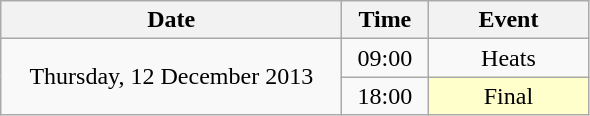<table class = "wikitable" style="text-align:center;">
<tr>
<th width=220>Date</th>
<th width=50>Time</th>
<th width=100>Event</th>
</tr>
<tr>
<td rowspan=2>Thursday, 12 December 2013</td>
<td>09:00</td>
<td>Heats</td>
</tr>
<tr>
<td>18:00</td>
<td bgcolor=ffffcc>Final</td>
</tr>
</table>
